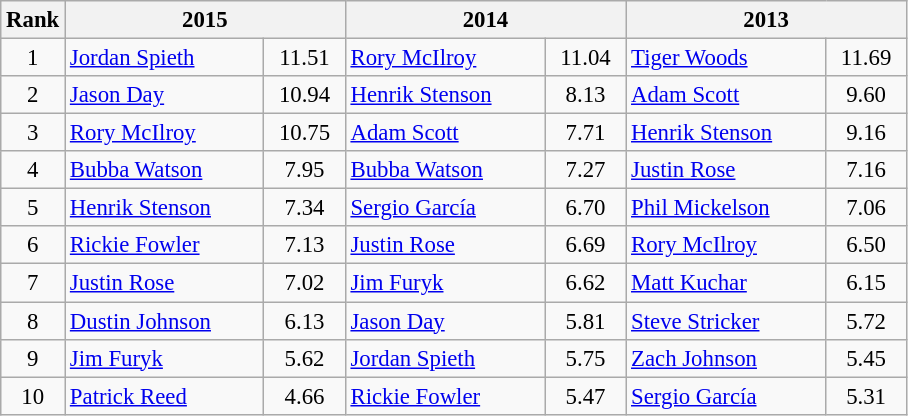<table class="wikitable" style="font-size:95%;text-align:center">
<tr>
<th>Rank</th>
<th colspan=2 width="180">2015</th>
<th colspan=2 width="180">2014</th>
<th colspan=2 width="180">2013</th>
</tr>
<tr>
<td>1</td>
<td align=left><a href='#'>Jordan Spieth</a></td>
<td>11.51</td>
<td align=left><a href='#'>Rory McIlroy</a></td>
<td>11.04</td>
<td align=left><a href='#'>Tiger Woods</a></td>
<td>11.69</td>
</tr>
<tr>
<td>2</td>
<td align=left><a href='#'>Jason Day</a></td>
<td>10.94</td>
<td align=left><a href='#'>Henrik Stenson</a></td>
<td>8.13</td>
<td align=left><a href='#'>Adam Scott</a></td>
<td>9.60</td>
</tr>
<tr>
<td>3</td>
<td align=left><a href='#'>Rory McIlroy</a></td>
<td>10.75</td>
<td align=left><a href='#'>Adam Scott</a></td>
<td>7.71</td>
<td align=left><a href='#'>Henrik Stenson</a></td>
<td>9.16</td>
</tr>
<tr>
<td>4</td>
<td align=left><a href='#'>Bubba Watson</a></td>
<td>7.95</td>
<td align=left><a href='#'>Bubba Watson</a></td>
<td>7.27</td>
<td align=left><a href='#'>Justin Rose</a></td>
<td>7.16</td>
</tr>
<tr>
<td>5</td>
<td align=left><a href='#'>Henrik Stenson</a></td>
<td>7.34</td>
<td align=left><a href='#'>Sergio García</a></td>
<td>6.70</td>
<td align=left><a href='#'>Phil Mickelson</a></td>
<td>7.06</td>
</tr>
<tr>
<td>6</td>
<td align=left><a href='#'>Rickie Fowler</a></td>
<td>7.13</td>
<td align=left><a href='#'>Justin Rose</a></td>
<td>6.69</td>
<td align=left><a href='#'>Rory McIlroy</a></td>
<td>6.50</td>
</tr>
<tr>
<td>7</td>
<td align=left><a href='#'>Justin Rose</a></td>
<td>7.02</td>
<td align=left><a href='#'>Jim Furyk</a></td>
<td>6.62</td>
<td align=left><a href='#'>Matt Kuchar</a></td>
<td>6.15</td>
</tr>
<tr>
<td>8</td>
<td align=left><a href='#'>Dustin Johnson</a></td>
<td>6.13</td>
<td align=left><a href='#'>Jason Day</a></td>
<td>5.81</td>
<td align=left><a href='#'>Steve Stricker</a></td>
<td>5.72</td>
</tr>
<tr>
<td>9</td>
<td align=left><a href='#'>Jim Furyk</a></td>
<td>5.62</td>
<td align=left><a href='#'>Jordan Spieth</a></td>
<td>5.75</td>
<td align=left><a href='#'>Zach Johnson</a></td>
<td>5.45</td>
</tr>
<tr>
<td>10</td>
<td align=left><a href='#'>Patrick Reed</a></td>
<td>4.66</td>
<td align=left><a href='#'>Rickie Fowler</a></td>
<td>5.47</td>
<td align=left><a href='#'>Sergio García</a></td>
<td>5.31</td>
</tr>
</table>
